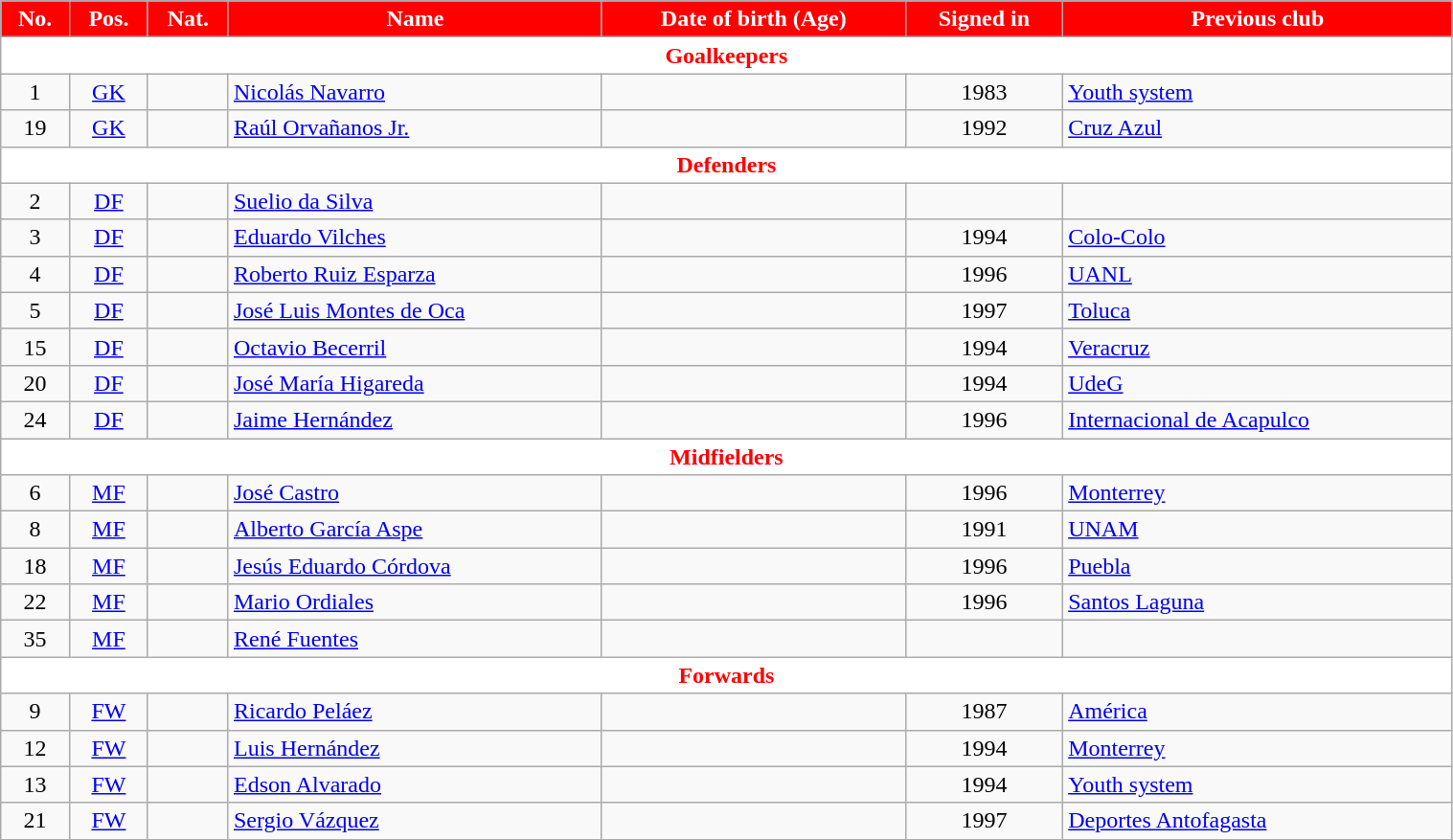<table class="wikitable" style="text-align:center; font-size:100%;width:80%;">
<tr>
<th style="background:#FF0000; color:white; text-align:center;">No.</th>
<th style="background:#FF0000; color:white; text-align:center;">Pos.</th>
<th style="background:#FF0000; color:white; text-align:center;">Nat.</th>
<th style="background:#FF0000; color:white; text-align:center;">Name</th>
<th style="background:#FF0000; color:white; text-align:center;">Date of birth (Age)</th>
<th style="background:#FF0000; color:white; text-align:center;">Signed in</th>
<th style="background:#FF0000; color:white; text-align:center;">Previous club</th>
</tr>
<tr>
<th colspan="7" style="background:white; color:#FF0000; text-align:center">Goalkeepers</th>
</tr>
<tr>
<td>1</td>
<td><a href='#'>GK</a></td>
<td></td>
<td align=left><a href='#'>Nicolás Navarro</a></td>
<td></td>
<td>1983</td>
<td align=left> <a href='#'>Youth system</a></td>
</tr>
<tr>
<td>19</td>
<td><a href='#'>GK</a></td>
<td></td>
<td align=left><a href='#'>Raúl Orvañanos Jr.</a></td>
<td></td>
<td>1992</td>
<td align=left> <a href='#'>Cruz Azul</a></td>
</tr>
<tr>
<th colspan="7" style="background:white; color:#FF0000; text-align:center">Defenders</th>
</tr>
<tr>
<td>2</td>
<td><a href='#'>DF</a></td>
<td></td>
<td align=left><a href='#'>Suelio da Silva</a></td>
<td></td>
<td></td>
<td></td>
</tr>
<tr>
<td>3</td>
<td><a href='#'>DF</a></td>
<td></td>
<td align=left><a href='#'>Eduardo Vilches</a></td>
<td></td>
<td>1994</td>
<td align=left> <a href='#'>Colo-Colo</a></td>
</tr>
<tr>
<td>4</td>
<td><a href='#'>DF</a></td>
<td></td>
<td align=left><a href='#'>Roberto Ruiz Esparza</a></td>
<td></td>
<td>1996 </td>
<td align=left> <a href='#'>UANL</a></td>
</tr>
<tr>
<td>5</td>
<td><a href='#'>DF</a></td>
<td></td>
<td align=left><a href='#'>José Luis Montes de Oca</a></td>
<td></td>
<td>1997 </td>
<td align=left> <a href='#'>Toluca</a></td>
</tr>
<tr>
<td>15</td>
<td><a href='#'>DF</a></td>
<td></td>
<td align=left><a href='#'>Octavio Becerril</a></td>
<td></td>
<td>1994</td>
<td align=left> <a href='#'>Veracruz</a></td>
</tr>
<tr>
<td>20</td>
<td><a href='#'>DF</a></td>
<td></td>
<td align=left><a href='#'>José María Higareda</a></td>
<td></td>
<td>1994</td>
<td align=left> <a href='#'>UdeG</a></td>
</tr>
<tr>
<td>24</td>
<td><a href='#'>DF</a></td>
<td></td>
<td align=left><a href='#'>Jaime Hernández</a></td>
<td></td>
<td>1996 </td>
<td align=left> <a href='#'>Internacional de Acapulco</a></td>
</tr>
<tr>
<th colspan="7" style="background:white; color:#FF0000; text-align:center">Midfielders</th>
</tr>
<tr>
<td>6</td>
<td><a href='#'>MF</a></td>
<td></td>
<td align=left><a href='#'>José Castro</a></td>
<td></td>
<td>1996</td>
<td align=left> <a href='#'>Monterrey</a></td>
</tr>
<tr>
<td>8</td>
<td><a href='#'>MF</a></td>
<td></td>
<td align=left><a href='#'>Alberto García Aspe</a></td>
<td></td>
<td>1991</td>
<td align=left> <a href='#'>UNAM</a></td>
</tr>
<tr>
<td>18</td>
<td><a href='#'>MF</a></td>
<td></td>
<td align=left><a href='#'>Jesús Eduardo Córdova</a></td>
<td></td>
<td>1996</td>
<td align=left> <a href='#'>Puebla</a></td>
</tr>
<tr>
<td>22</td>
<td><a href='#'>MF</a></td>
<td></td>
<td align=left><a href='#'>Mario Ordiales</a></td>
<td></td>
<td>1996</td>
<td align=left> <a href='#'>Santos Laguna</a></td>
</tr>
<tr>
<td>35</td>
<td><a href='#'>MF</a></td>
<td></td>
<td align=left><a href='#'>René Fuentes</a></td>
<td></td>
<td></td>
<td></td>
</tr>
<tr>
<th colspan="7" style="background:white; color:#FF0000; text-align:center">Forwards</th>
</tr>
<tr>
<td>9</td>
<td><a href='#'>FW</a></td>
<td></td>
<td align=left><a href='#'>Ricardo Peláez</a></td>
<td></td>
<td>1987</td>
<td align=left> <a href='#'>América</a></td>
</tr>
<tr>
<td>12</td>
<td><a href='#'>FW</a></td>
<td></td>
<td align=left><a href='#'>Luis Hernández</a></td>
<td></td>
<td>1994</td>
<td align=left> <a href='#'>Monterrey</a></td>
</tr>
<tr>
<td>13</td>
<td><a href='#'>FW</a></td>
<td></td>
<td align=left><a href='#'>Edson Alvarado</a></td>
<td></td>
<td>1994</td>
<td align=left> <a href='#'>Youth system</a></td>
</tr>
<tr>
<td>21</td>
<td><a href='#'>FW</a></td>
<td></td>
<td align=left><a href='#'>Sergio Vázquez</a></td>
<td></td>
<td>1997 </td>
<td align=left> <a href='#'>Deportes Antofagasta</a></td>
</tr>
<tr>
</tr>
</table>
